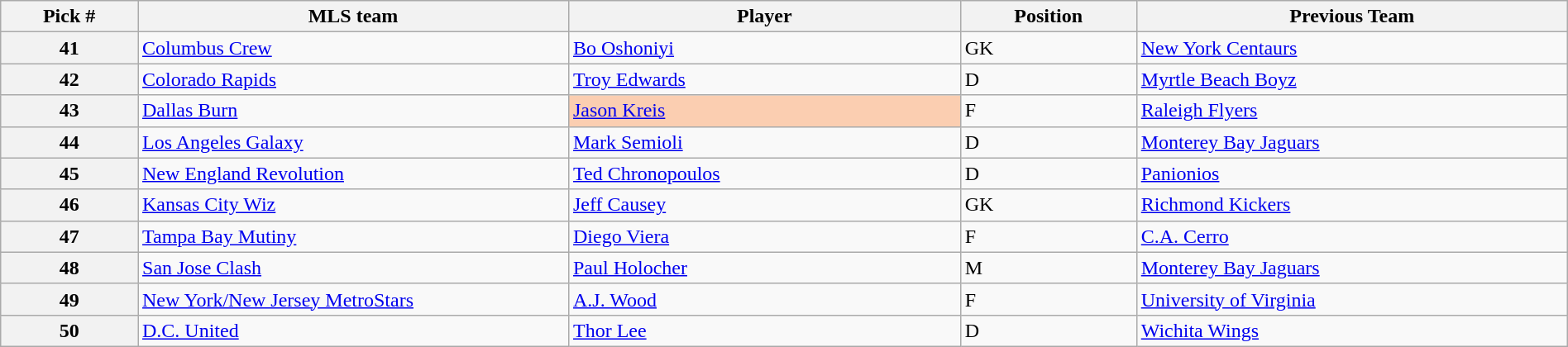<table class="wikitable sortable" style="width:100%">
<tr>
<th width=7%>Pick #</th>
<th width=22%>MLS team</th>
<th width=20%>Player</th>
<th width=9%>Position</th>
<th width=22%>Previous Team</th>
</tr>
<tr>
<th>41</th>
<td><a href='#'>Columbus Crew</a></td>
<td><a href='#'>Bo Oshoniyi</a></td>
<td>GK</td>
<td><a href='#'>New York Centaurs</a></td>
</tr>
<tr>
<th>42</th>
<td><a href='#'>Colorado Rapids</a></td>
<td><a href='#'>Troy Edwards</a></td>
<td>D</td>
<td><a href='#'>Myrtle Beach Boyz</a></td>
</tr>
<tr>
<th>43</th>
<td><a href='#'>Dallas Burn</a></td>
<td bgcolor="#FBCEB1"><a href='#'>Jason Kreis</a></td>
<td>F</td>
<td><a href='#'>Raleigh Flyers</a></td>
</tr>
<tr>
<th>44</th>
<td><a href='#'>Los Angeles Galaxy</a></td>
<td><a href='#'>Mark Semioli</a></td>
<td>D</td>
<td><a href='#'>Monterey Bay Jaguars</a></td>
</tr>
<tr>
<th>45</th>
<td><a href='#'>New England Revolution</a></td>
<td><a href='#'>Ted Chronopoulos</a></td>
<td>D</td>
<td><a href='#'>Panionios</a></td>
</tr>
<tr>
<th>46</th>
<td><a href='#'>Kansas City Wiz</a></td>
<td><a href='#'>Jeff Causey</a></td>
<td>GK</td>
<td><a href='#'>Richmond Kickers</a></td>
</tr>
<tr>
<th>47</th>
<td><a href='#'>Tampa Bay Mutiny</a></td>
<td><a href='#'>Diego Viera</a></td>
<td>F</td>
<td><a href='#'>C.A. Cerro</a></td>
</tr>
<tr>
<th>48</th>
<td><a href='#'>San Jose Clash</a></td>
<td><a href='#'>Paul Holocher</a></td>
<td>M</td>
<td><a href='#'>Monterey Bay Jaguars</a></td>
</tr>
<tr>
<th>49</th>
<td><a href='#'>New York/New Jersey MetroStars</a></td>
<td><a href='#'>A.J. Wood</a></td>
<td>F</td>
<td><a href='#'>University of Virginia</a></td>
</tr>
<tr>
<th>50</th>
<td><a href='#'>D.C. United</a></td>
<td><a href='#'>Thor Lee</a></td>
<td>D</td>
<td><a href='#'>Wichita Wings</a></td>
</tr>
</table>
